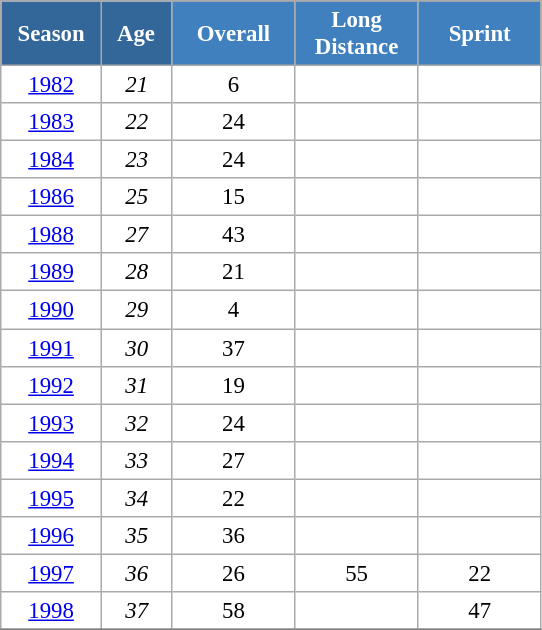<table class="wikitable" style="font-size:95%; text-align:center; border:grey solid 1px; border-collapse:collapse; background:#ffffff;">
<tr>
<th style="background-color:#369; color:white; width:60px;" rowspan="2"> Season </th>
<th style="background-color:#369; color:white; width:40px;" rowspan="2"> Age </th>
</tr>
<tr>
<th style="background-color:#4180be; color:white; width:75px;">Overall</th>
<th style="background-color:#4180be; color:white; width:75px;">Long Distance</th>
<th style="background-color:#4180be; color:white; width:75px;">Sprint</th>
</tr>
<tr>
<td><a href='#'>1982</a></td>
<td><em>21</em></td>
<td>6</td>
<td></td>
<td></td>
</tr>
<tr>
<td><a href='#'>1983</a></td>
<td><em>22</em></td>
<td>24</td>
<td></td>
<td></td>
</tr>
<tr>
<td><a href='#'>1984</a></td>
<td><em>23</em></td>
<td>24</td>
<td></td>
<td></td>
</tr>
<tr>
<td><a href='#'>1986</a></td>
<td><em>25</em></td>
<td>15</td>
<td></td>
<td></td>
</tr>
<tr>
<td><a href='#'>1988</a></td>
<td><em>27</em></td>
<td>43</td>
<td></td>
<td></td>
</tr>
<tr>
<td><a href='#'>1989</a></td>
<td><em>28</em></td>
<td>21</td>
<td></td>
<td></td>
</tr>
<tr>
<td><a href='#'>1990</a></td>
<td><em>29</em></td>
<td>4</td>
<td></td>
<td></td>
</tr>
<tr>
<td><a href='#'>1991</a></td>
<td><em>30</em></td>
<td>37</td>
<td></td>
<td></td>
</tr>
<tr>
<td><a href='#'>1992</a></td>
<td><em>31</em></td>
<td>19</td>
<td></td>
<td></td>
</tr>
<tr>
<td><a href='#'>1993</a></td>
<td><em>32</em></td>
<td>24</td>
<td></td>
<td></td>
</tr>
<tr>
<td><a href='#'>1994</a></td>
<td><em>33</em></td>
<td>27</td>
<td></td>
<td></td>
</tr>
<tr>
<td><a href='#'>1995</a></td>
<td><em>34</em></td>
<td>22</td>
<td></td>
<td></td>
</tr>
<tr>
<td><a href='#'>1996</a></td>
<td><em>35</em></td>
<td>36</td>
<td></td>
<td></td>
</tr>
<tr>
<td><a href='#'>1997</a></td>
<td><em>36</em></td>
<td>26</td>
<td>55</td>
<td>22</td>
</tr>
<tr>
<td><a href='#'>1998</a></td>
<td><em>37</em></td>
<td>58</td>
<td></td>
<td>47</td>
</tr>
<tr>
</tr>
</table>
